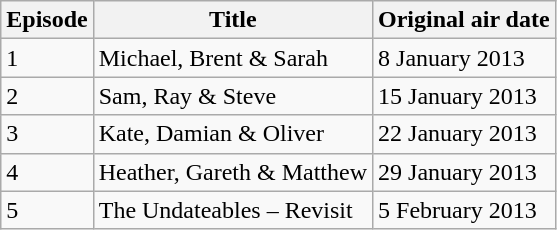<table class="wikitable">
<tr>
<th>Episode</th>
<th>Title</th>
<th>Original air date</th>
</tr>
<tr>
<td>1</td>
<td>Michael, Brent & Sarah</td>
<td>8 January 2013</td>
</tr>
<tr>
<td>2</td>
<td>Sam, Ray & Steve</td>
<td>15 January 2013</td>
</tr>
<tr>
<td>3</td>
<td>Kate, Damian & Oliver</td>
<td>22 January 2013</td>
</tr>
<tr>
<td>4</td>
<td>Heather, Gareth & Matthew</td>
<td>29 January 2013</td>
</tr>
<tr>
<td>5</td>
<td>The Undateables – Revisit</td>
<td>5 February 2013</td>
</tr>
</table>
